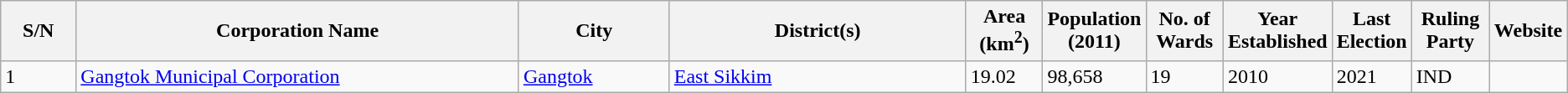<table class="wikitable sortable">
<tr>
<th style="width:05%;">S/N</th>
<th style="width:30%;">Corporation Name</th>
<th style="width:10%;">City</th>
<th style="width:20%;">District(s)</th>
<th style="width:05%;">Area (km<sup>2</sup>)</th>
<th style="width:05%;">Population (2011)</th>
<th style="width:05%;">No. of Wards</th>
<th style="width:05%;">Year Established</th>
<th style="width:05%;">Last Election</th>
<th style="width:05%;">Ruling Party</th>
<th style="width:05%;">Website<br><onlyinclude></th>
</tr>
<tr>
<td>1</td>
<td><a href='#'>Gangtok Municipal Corporation</a></td>
<td><a href='#'>Gangtok</a></td>
<td><a href='#'>East Sikkim</a></td>
<td>19.02</td>
<td>98,658</td>
<td>19</td>
<td>2010</td>
<td>2021</td>
<td>IND</td>
<td><br></onlyinclude></td>
</tr>
</table>
